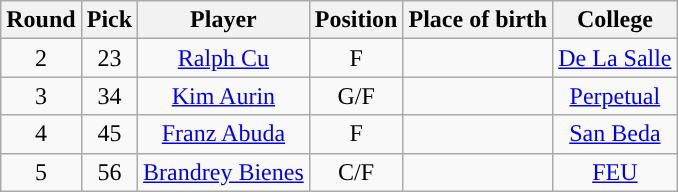<table class="wikitable sortable sortable" style="text-align:center">
<tr>
<th>Round</th>
<th>Pick</th>
<th>Player</th>
<th>Position</th>
<th>Place of birth</th>
<th>College</th>
</tr>
<tr>
<td>2</td>
<td>23</td>
<td><a href='#'>Ralph Cu</a></td>
<td>F</td>
<td></td>
<td><a href='#'>De La Salle</a></td>
</tr>
<tr>
<td>3</td>
<td>34</td>
<td><a href='#'>Kim Aurin</a></td>
<td>G/F</td>
<td></td>
<td><a href='#'>Perpetual</a></td>
</tr>
<tr>
<td>4</td>
<td>45</td>
<td><a href='#'>Franz Abuda</a></td>
<td>F</td>
<td></td>
<td><a href='#'>San Beda</a></td>
</tr>
<tr>
<td>5</td>
<td>56</td>
<td><a href='#'>Brandrey Bienes</a></td>
<td>C/F</td>
<td></td>
<td><a href='#'>FEU</a></td>
</tr>
</table>
